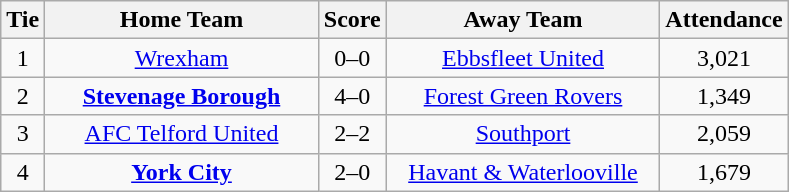<table class="wikitable" style="text-align:center;">
<tr>
<th width=20>Tie</th>
<th width=175>Home Team</th>
<th width=20>Score</th>
<th width=175>Away Team</th>
<th width=20>Attendance</th>
</tr>
<tr>
<td>1</td>
<td><a href='#'>Wrexham</a></td>
<td>0–0</td>
<td><a href='#'>Ebbsfleet United</a></td>
<td>3,021</td>
</tr>
<tr>
<td>2</td>
<td><strong><a href='#'>Stevenage Borough</a></strong></td>
<td>4–0</td>
<td><a href='#'>Forest Green Rovers</a></td>
<td>1,349</td>
</tr>
<tr>
<td>3</td>
<td><a href='#'>AFC Telford United</a></td>
<td>2–2</td>
<td><a href='#'>Southport</a></td>
<td>2,059</td>
</tr>
<tr>
<td>4</td>
<td><strong><a href='#'>York City</a></strong></td>
<td>2–0</td>
<td><a href='#'>Havant & Waterlooville</a></td>
<td>1,679</td>
</tr>
</table>
